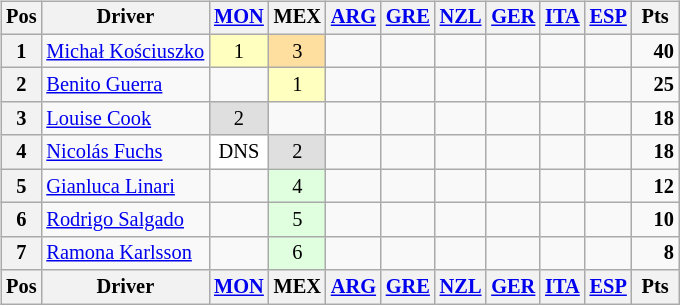<table>
<tr>
<td valign="top"><br><table class="wikitable" style="font-size: 85%; text-align: center;">
<tr valign="top">
<th valign="middle">Pos</th>
<th valign="middle">Driver</th>
<th><a href='#'>MON</a><br></th>
<th>MEX<br></th>
<th><a href='#'>ARG</a><br></th>
<th><a href='#'>GRE</a><br></th>
<th><a href='#'>NZL</a><br></th>
<th><a href='#'>GER</a><br></th>
<th><a href='#'>ITA</a><br></th>
<th><a href='#'>ESP</a><br></th>
<th valign="middle"> Pts </th>
</tr>
<tr>
<th>1</th>
<td align=left> <a href='#'>Michał Kościuszko</a></td>
<td style="background:#ffffbf;">1</td>
<td style="background:#ffdf9f;">3</td>
<td></td>
<td></td>
<td></td>
<td></td>
<td></td>
<td></td>
<td align="right"><strong>40</strong></td>
</tr>
<tr>
<th>2</th>
<td align=left> <a href='#'>Benito Guerra</a></td>
<td></td>
<td style="background:#ffffbf;">1</td>
<td></td>
<td></td>
<td></td>
<td></td>
<td></td>
<td></td>
<td align="right"><strong>25</strong></td>
</tr>
<tr>
<th>3</th>
<td align=left> <a href='#'>Louise Cook</a></td>
<td style="background:#dfdfdf;">2</td>
<td></td>
<td></td>
<td></td>
<td></td>
<td></td>
<td></td>
<td></td>
<td align="right"><strong>18</strong></td>
</tr>
<tr>
<th>4</th>
<td align=left> <a href='#'>Nicolás Fuchs</a></td>
<td style="background:#ffffff;">DNS</td>
<td style="background:#dfdfdf;">2</td>
<td></td>
<td></td>
<td></td>
<td></td>
<td></td>
<td></td>
<td align="right"><strong>18</strong></td>
</tr>
<tr>
<th>5</th>
<td align=left> <a href='#'>Gianluca Linari</a></td>
<td></td>
<td style="background:#dfffdf;">4</td>
<td></td>
<td></td>
<td></td>
<td></td>
<td></td>
<td></td>
<td align="right"><strong>12</strong></td>
</tr>
<tr>
<th>6</th>
<td align=left> <a href='#'>Rodrigo Salgado</a></td>
<td></td>
<td style="background:#dfffdf;">5</td>
<td></td>
<td></td>
<td></td>
<td></td>
<td></td>
<td></td>
<td align="right"><strong>10</strong></td>
</tr>
<tr>
<th>7</th>
<td align=left> <a href='#'>Ramona Karlsson</a></td>
<td></td>
<td style="background:#dfffdf;">6</td>
<td></td>
<td></td>
<td></td>
<td></td>
<td></td>
<td></td>
<td align="right"><strong>8</strong></td>
</tr>
<tr valign="top">
<th valign="middle">Pos</th>
<th valign="middle">Driver</th>
<th><a href='#'>MON</a><br></th>
<th>MEX<br></th>
<th><a href='#'>ARG</a><br></th>
<th><a href='#'>GRE</a><br></th>
<th><a href='#'>NZL</a><br></th>
<th><a href='#'>GER</a><br></th>
<th><a href='#'>ITA</a><br></th>
<th><a href='#'>ESP</a><br></th>
<th valign="middle">Pts</th>
</tr>
</table>
</td>
<td valign="top"><br></td>
</tr>
</table>
